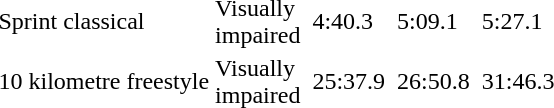<table>
<tr>
<td>Sprint classical<br></td>
<td>Visually<br>impaired</td>
<td></td>
<td>4:40.3</td>
<td></td>
<td>5:09.1</td>
<td></td>
<td>5:27.1</td>
</tr>
<tr>
<td>10 kilometre freestyle<br></td>
<td>Visually<br>impaired</td>
<td></td>
<td>25:37.9</td>
<td></td>
<td>26:50.8</td>
<td></td>
<td>31:46.3</td>
</tr>
</table>
